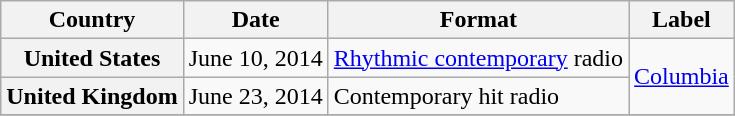<table class="wikitable plainrowheaders">
<tr>
<th>Country</th>
<th>Date</th>
<th>Format</th>
<th>Label</th>
</tr>
<tr>
<th scope="row" rowspan="1">United States</th>
<td rowspan="1">June 10, 2014</td>
<td><a href='#'>Rhythmic contemporary</a> radio</td>
<td rowspan="2"><a href='#'>Columbia</a></td>
</tr>
<tr>
<th scope="row">United Kingdom</th>
<td>June 23, 2014</td>
<td>Contemporary hit radio</td>
</tr>
<tr>
</tr>
</table>
